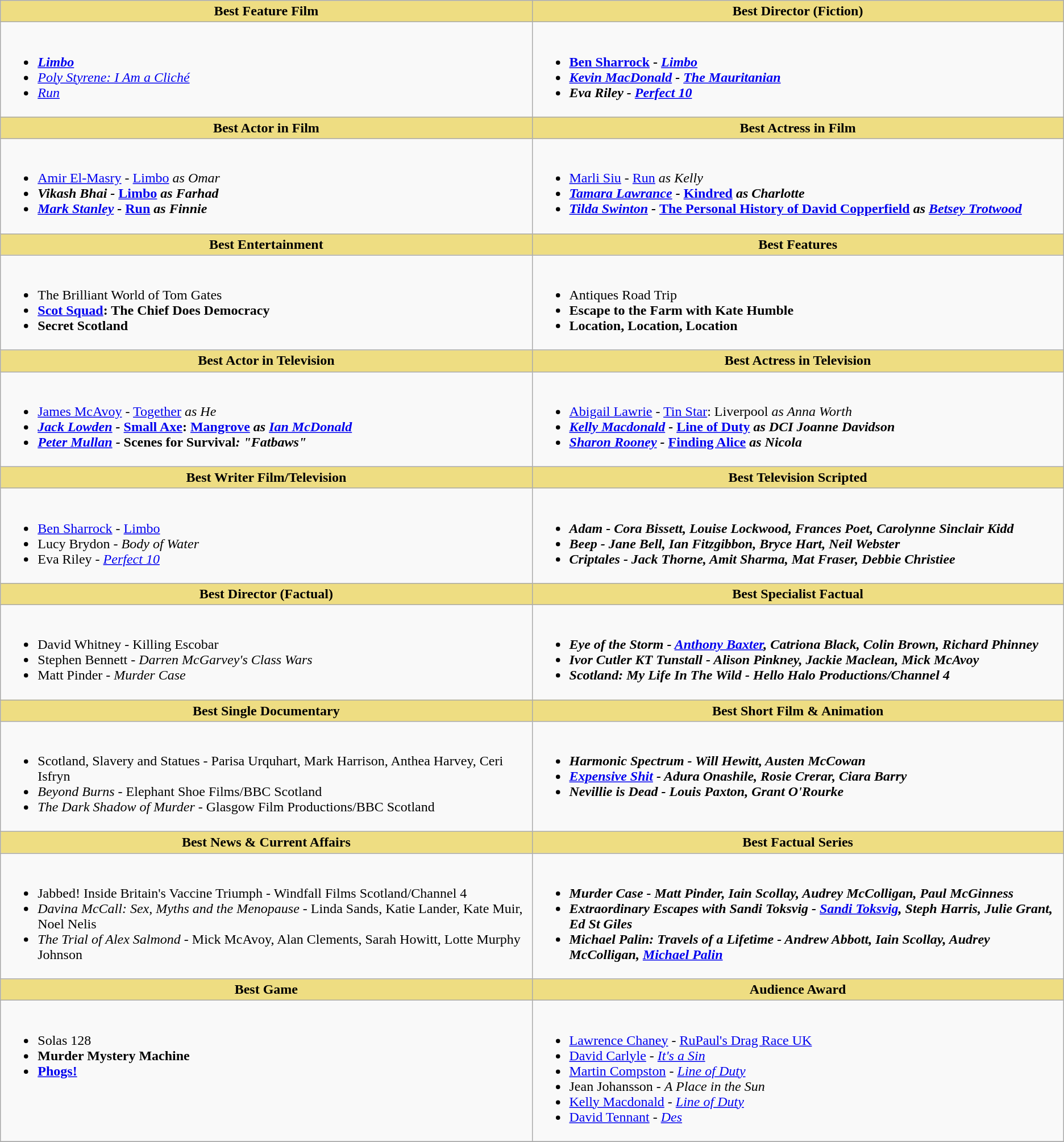<table class=wikitable>
<tr>
<th style="background:#EEDD82; width:50%">Best Feature Film</th>
<th style="background:#EEDD82; width:50%">Best Director (Fiction)</th>
</tr>
<tr>
<td valign="top"><br><ul><li><strong><em><a href='#'>Limbo</a></em></strong></li><li><em><a href='#'>Poly Styrene: I Am a Cliché</a></em></li><li><em><a href='#'>Run</a></em></li></ul></td>
<td valign="top"><br><ul><li><strong><a href='#'>Ben Sharrock</a> - <em><a href='#'>Limbo</a><strong><em></li><li><a href='#'>Kevin MacDonald</a> - </em><a href='#'>The Mauritanian</a><em></li><li>Eva Riley - </em><a href='#'>Perfect 10</a><em></li></ul></td>
</tr>
<tr>
<th style="background:#EEDD82; width:50%">Best Actor in Film</th>
<th style="background:#EEDD82; width:50%">Best Actress in Film</th>
</tr>
<tr>
<td valign="top"><br><ul><li></strong><a href='#'>Amir El-Masry</a> - </em><a href='#'>Limbo</a><em> as Omar<strong></li><li>Vikash Bhai - </em><a href='#'>Limbo</a><em> as Farhad</li><li><a href='#'>Mark Stanley</a> - </em><a href='#'>Run</a><em> as Finnie</li></ul></td>
<td valign="top"><br><ul><li></strong><a href='#'>Marli Siu</a> - </em><a href='#'>Run</a><em> as Kelly<strong></li><li><a href='#'>Tamara Lawrance</a> - </em><a href='#'>Kindred</a><em> as Charlotte</li><li><a href='#'>Tilda Swinton</a> - </em><a href='#'>The Personal History of David Copperfield</a><em> as <a href='#'>Betsey Trotwood</a></li></ul></td>
</tr>
<tr>
<th style="background:#EEDD82; width:50%">Best Entertainment</th>
<th style="background:#EEDD82; width:50%">Best Features</th>
</tr>
<tr>
<td valign="top"><br><ul><li></em></strong>The Brilliant World of Tom Gates<strong><em></li><li></em><a href='#'>Scot Squad</a>: The Chief Does Democracy<em></li><li></em>Secret Scotland<em></li></ul></td>
<td valign="top"><br><ul><li></em></strong>Antiques Road Trip<strong><em></li><li></em>Escape to the Farm with Kate Humble<em></li><li></em>Location, Location, Location<em></li></ul></td>
</tr>
<tr>
<th style="background:#EEDD82; width:50%">Best Actor in Television</th>
<th style="background:#EEDD82; width:50%">Best Actress in Television</th>
</tr>
<tr>
<td valign="top"><br><ul><li></strong><a href='#'>James McAvoy</a> - </em><a href='#'>Together</a><em> as He<strong></li><li><a href='#'>Jack Lowden</a> - </em><a href='#'>Small Axe</a>: <a href='#'>Mangrove</a><em> as <a href='#'>Ian McDonald</a></li><li><a href='#'>Peter Mullan</a> - </em>Scenes for Survival<em>: "Fatbaws"</li></ul></td>
<td valign="top"><br><ul><li></strong><a href='#'>Abigail Lawrie</a> - </em><a href='#'>Tin Star</a>: Liverpool<em> as Anna Worth<strong></li><li><a href='#'>Kelly Macdonald</a> - </em><a href='#'>Line of Duty</a><em> as DCI Joanne Davidson</li><li><a href='#'>Sharon Rooney</a> - </em><a href='#'>Finding Alice</a><em> as Nicola</li></ul></td>
</tr>
<tr>
<th style="background:#EEDD82; width:50%">Best Writer Film/Television</th>
<th style="background:#EEDD82; width:50%">Best Television Scripted</th>
</tr>
<tr>
<td valign="top"><br><ul><li></strong><a href='#'>Ben Sharrock</a> - </em><a href='#'>Limbo</a></em></strong></li><li>Lucy Brydon - <em>Body of Water</em></li><li>Eva Riley - <em><a href='#'>Perfect 10</a></em></li></ul></td>
<td valign="top"><br><ul><li><strong><em>Adam<em> - Cora Bissett, Louise Lockwood, Frances Poet, Carolynne Sinclair Kidd<strong></li><li></em>Beep<em> - Jane Bell, Ian Fitzgibbon, Bryce Hart, Neil Webster</li><li></em>Criptales<em> - Jack Thorne, Amit Sharma, Mat Fraser, Debbie Christiee</li></ul></td>
</tr>
<tr>
<th style="background:#EEDD82; width:50%">Best Director (Factual)</th>
<th style="background:#EEDD82; width:50%">Best Specialist Factual</th>
</tr>
<tr>
<td valign="top"><br><ul><li></strong>David Whitney - </em>Killing Escobar</em></strong></li><li>Stephen Bennett - <em>Darren McGarvey's Class Wars</em></li><li>Matt Pinder - <em>Murder Case</em></li></ul></td>
<td valign="top"><br><ul><li><strong><em>Eye of the Storm<em> - <a href='#'>Anthony Baxter</a>, Catriona Black, Colin Brown, Richard Phinney<strong></li><li></em>Ivor Cutler KT Tunstall<em> - Alison Pinkney, Jackie Maclean, Mick McAvoy</li><li></em>Scotland: My Life In The Wild<em> - Hello Halo Productions/Channel 4</li></ul></td>
</tr>
<tr>
<th style="background:#EEDD82; width:50%">Best Single Documentary</th>
<th style="background:#EEDD82; width:50%">Best Short Film & Animation</th>
</tr>
<tr>
<td valign="top"><br><ul><li></em></strong>Scotland, Slavery and Statues</em> - Parisa Urquhart, Mark Harrison, Anthea Harvey, Ceri Isfryn</strong></li><li><em>Beyond Burns</em> - Elephant Shoe Films/BBC Scotland</li><li><em>The Dark Shadow of Murder</em> - Glasgow Film Productions/BBC Scotland</li></ul></td>
<td valign="top"><br><ul><li><strong><em>Harmonic Spectrum<em> - Will Hewitt, Austen McCowan<strong></li><li></em><a href='#'>Expensive Shit</a><em> - Adura Onashile, Rosie Crerar, Ciara Barry</li><li></em>Nevillie is Dead<em> - Louis Paxton, Grant O'Rourke</li></ul></td>
</tr>
<tr>
<th style="background:#EEDD82; width:50%">Best News & Current Affairs</th>
<th style="background:#EEDD82; width:50%">Best Factual Series</th>
</tr>
<tr>
<td valign="top"><br><ul><li></em></strong>Jabbed! Inside Britain's Vaccine Triumph</em> - Windfall Films Scotland/Channel 4</strong></li><li><em>Davina McCall: Sex, Myths and the Menopause</em> - Linda Sands, Katie Lander, Kate Muir, Noel Nelis</li><li><em>The Trial of Alex Salmond</em> - Mick McAvoy, Alan Clements, Sarah Howitt, Lotte Murphy Johnson</li></ul></td>
<td valign="top"><br><ul><li><strong><em>Murder Case<em> - Matt Pinder, Iain Scollay, Audrey McColligan, Paul McGinness<strong></li><li></em>Extraordinary Escapes with Sandi Toksvig<em> - <a href='#'>Sandi Toksvig</a>, Steph Harris, Julie Grant, Ed St Giles</li><li></em>Michael Palin: Travels of a Lifetime<em> - Andrew Abbott, Iain Scollay, Audrey McColligan, <a href='#'>Michael Palin</a></li></ul></td>
</tr>
<tr>
<th style="background:#EEDD82; width:50%">Best Game</th>
<th style="background:#EEDD82; width:50%">Audience Award</th>
</tr>
<tr>
<td valign="top"><br><ul><li></strong>Solas 128<strong></li><li>Murder Mystery Machine</li><li><a href='#'>Phogs!</a></li></ul></td>
<td valign="top"><br><ul><li></strong><a href='#'>Lawrence Chaney</a> - </em><a href='#'>RuPaul's Drag Race UK</a></em></strong></li><li><a href='#'>David Carlyle</a> - <em><a href='#'>It's a Sin</a></em></li><li><a href='#'>Martin Compston</a> - <em><a href='#'>Line of Duty</a></em></li><li>Jean Johansson - <em>A Place in the Sun</em></li><li><a href='#'>Kelly Macdonald</a> - <em><a href='#'>Line of Duty</a></em></li><li><a href='#'>David Tennant</a> - <em><a href='#'>Des</a></em></li></ul></td>
</tr>
<tr>
</tr>
</table>
